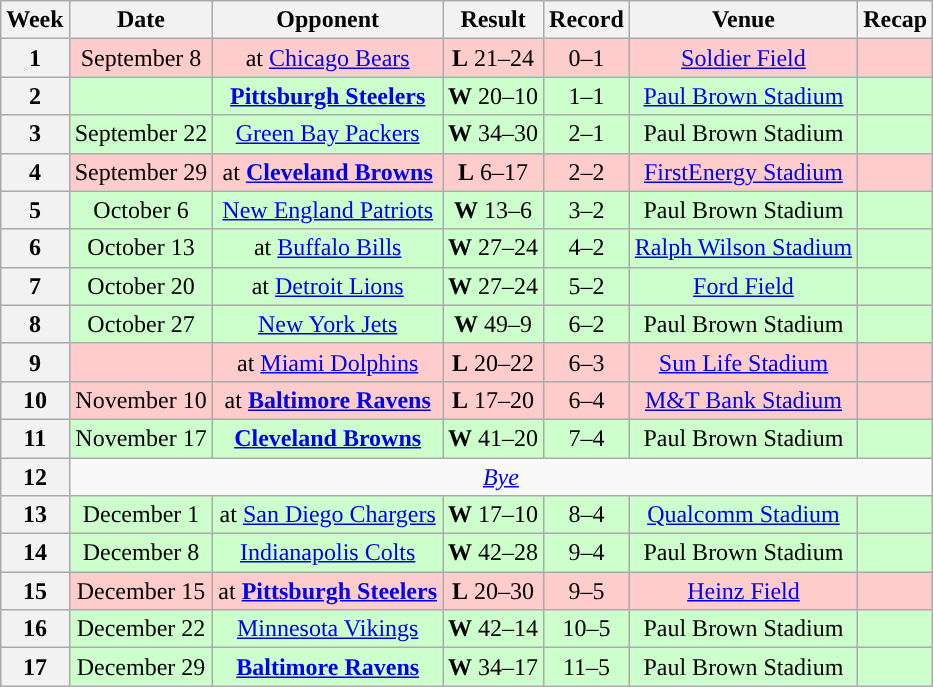<table class="wikitable" style="text-align:center">
<tr>
<th>Week</th>
<th>Date</th>
<th>Opponent</th>
<th>Result</th>
<th>Record</th>
<th>Venue</th>
<th>Recap</th>
</tr>
<tr style="background:#fcc">
<th>1</th>
<td>September 8</td>
<td>at <a href='#'>Chicago Bears</a></td>
<td><strong>L</strong> 21–24</td>
<td>0–1</td>
<td><a href='#'>Soldier Field</a></td>
<td></td>
</tr>
<tr style="background:#cfc">
<th>2</th>
<td></td>
<td><strong><a href='#'>Pittsburgh Steelers</a></strong></td>
<td><strong>W</strong> 20–10</td>
<td>1–1</td>
<td><a href='#'>Paul Brown Stadium</a></td>
<td></td>
</tr>
<tr style="background:#cfc">
<th>3</th>
<td>September 22</td>
<td><a href='#'>Green Bay Packers</a></td>
<td><strong>W</strong> 34–30</td>
<td>2–1</td>
<td>Paul Brown Stadium</td>
<td></td>
</tr>
<tr style="background:#fcc">
<th>4</th>
<td>September 29</td>
<td>at <strong><a href='#'>Cleveland Browns</a></strong></td>
<td><strong>L</strong> 6–17</td>
<td>2–2</td>
<td><a href='#'>FirstEnergy Stadium</a></td>
<td></td>
</tr>
<tr style="background:#cfc">
<th>5</th>
<td>October 6</td>
<td><a href='#'>New England Patriots</a></td>
<td><strong>W</strong> 13–6</td>
<td>3–2</td>
<td>Paul Brown Stadium</td>
<td></td>
</tr>
<tr style="background:#cfc">
<th>6</th>
<td>October 13</td>
<td>at <a href='#'>Buffalo Bills</a></td>
<td><strong>W</strong> 27–24 </td>
<td>4–2</td>
<td><a href='#'>Ralph Wilson Stadium</a></td>
<td></td>
</tr>
<tr style="background:#cfc">
<th>7</th>
<td>October 20</td>
<td>at <a href='#'>Detroit Lions</a></td>
<td><strong>W</strong> 27–24</td>
<td>5–2</td>
<td><a href='#'>Ford Field</a></td>
<td></td>
</tr>
<tr style="background:#cfc">
<th>8</th>
<td>October 27</td>
<td><a href='#'>New York Jets</a></td>
<td><strong>W</strong> 49–9</td>
<td>6–2</td>
<td>Paul Brown Stadium</td>
<td></td>
</tr>
<tr style="background:#fcc">
<th>9</th>
<td></td>
<td>at <a href='#'>Miami Dolphins</a></td>
<td><strong>L</strong> 20–22 </td>
<td>6–3</td>
<td><a href='#'>Sun Life Stadium</a></td>
<td></td>
</tr>
<tr style="background:#fcc">
<th>10</th>
<td>November 10</td>
<td>at <strong><a href='#'>Baltimore Ravens</a></strong></td>
<td><strong>L</strong> 17–20 </td>
<td>6–4</td>
<td><a href='#'>M&T Bank Stadium</a></td>
<td></td>
</tr>
<tr style="background:#cfc">
<th>11</th>
<td>November 17</td>
<td><strong><a href='#'>Cleveland Browns</a></strong></td>
<td><strong>W</strong> 41–20</td>
<td>7–4</td>
<td>Paul Brown Stadium</td>
<td></td>
</tr>
<tr style="text-align:center;">
<th>12</th>
<td colspan="6"><em><a href='#'>Bye</a></em></td>
</tr>
<tr style="background:#cfc">
<th>13</th>
<td>December 1</td>
<td>at <a href='#'>San Diego Chargers</a></td>
<td><strong>W</strong> 17–10</td>
<td>8–4</td>
<td><a href='#'>Qualcomm Stadium</a></td>
<td></td>
</tr>
<tr style="background:#cfc">
<th>14</th>
<td>December 8</td>
<td><a href='#'>Indianapolis Colts</a></td>
<td><strong>W</strong> 42–28</td>
<td>9–4</td>
<td>Paul Brown Stadium</td>
<td></td>
</tr>
<tr style="background:#fcc">
<th>15</th>
<td>December 15</td>
<td>at <strong><a href='#'>Pittsburgh Steelers</a></strong></td>
<td><strong>L</strong> 20–30</td>
<td>9–5</td>
<td><a href='#'>Heinz Field</a></td>
<td></td>
</tr>
<tr style="background:#cfc">
<th>16</th>
<td>December 22</td>
<td><a href='#'>Minnesota Vikings</a></td>
<td><strong>W</strong> 42–14</td>
<td>10–5</td>
<td>Paul Brown Stadium</td>
<td></td>
</tr>
<tr style="background:#cfc">
<th>17</th>
<td>December 29</td>
<td><strong><a href='#'>Baltimore Ravens</a></strong></td>
<td><strong>W</strong> 34–17</td>
<td>11–5</td>
<td>Paul Brown Stadium</td>
<td></td>
</tr>
</table>
